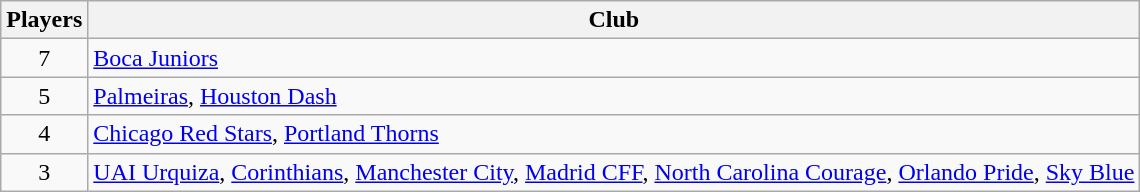<table class="wikitable">
<tr>
<th>Players</th>
<th>Club</th>
</tr>
<tr>
<td align="center">7</td>
<td> <a href='#'>Boca Juniors</a></td>
</tr>
<tr>
<td align="center">5</td>
<td> <a href='#'>Palmeiras</a>,  <a href='#'>Houston Dash</a></td>
</tr>
<tr>
<td align="center">4</td>
<td> <a href='#'>Chicago Red Stars</a>,  <a href='#'>Portland Thorns</a></td>
</tr>
<tr>
<td align="center">3</td>
<td> <a href='#'>UAI Urquiza</a>,  <a href='#'>Corinthians</a>,  <a href='#'>Manchester City</a>,  <a href='#'>Madrid CFF</a>,  <a href='#'>North Carolina Courage</a>,  <a href='#'>Orlando Pride</a>,  <a href='#'>Sky Blue</a></td>
</tr>
</table>
